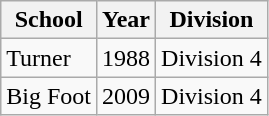<table class="wikitable">
<tr>
<th>School</th>
<th>Year</th>
<th>Division</th>
</tr>
<tr>
<td>Turner</td>
<td>1988</td>
<td>Division 4</td>
</tr>
<tr>
<td>Big Foot</td>
<td>2009</td>
<td>Division 4</td>
</tr>
</table>
